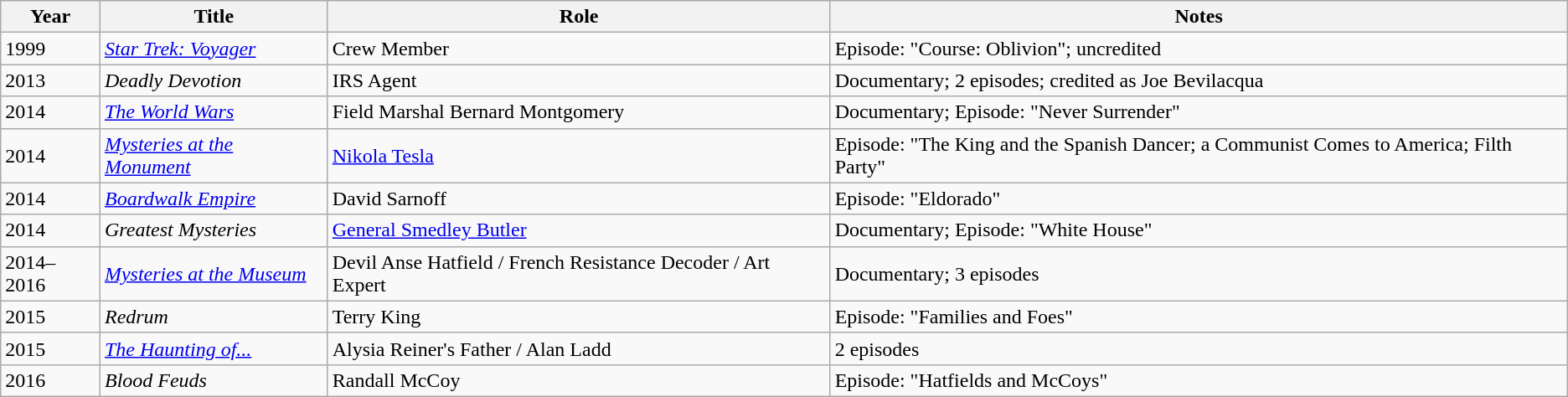<table class="wikitable sortable">
<tr>
<th>Year</th>
<th>Title</th>
<th>Role</th>
<th>Notes</th>
</tr>
<tr>
<td>1999</td>
<td><em><a href='#'>Star Trek: Voyager</a></em></td>
<td>Crew Member</td>
<td>Episode: "Course: Oblivion"; uncredited</td>
</tr>
<tr>
<td>2013</td>
<td><em>Deadly Devotion</em></td>
<td>IRS Agent</td>
<td>Documentary; 2 episodes; credited as Joe Bevilacqua</td>
</tr>
<tr>
<td>2014</td>
<td><em><a href='#'>The World Wars</a></em></td>
<td>Field Marshal Bernard Montgomery</td>
<td>Documentary; Episode: "Never Surrender"</td>
</tr>
<tr>
<td>2014</td>
<td><em><a href='#'>Mysteries at the Monument</a></em></td>
<td><a href='#'>Nikola Tesla</a></td>
<td>Episode: "The King and the Spanish Dancer; a Communist Comes to America; Filth Party"</td>
</tr>
<tr>
<td>2014</td>
<td><em><a href='#'>Boardwalk Empire</a></em></td>
<td>David Sarnoff</td>
<td>Episode: "Eldorado"</td>
</tr>
<tr>
<td>2014</td>
<td><em>Greatest Mysteries</em></td>
<td><a href='#'>General Smedley Butler</a></td>
<td>Documentary; Episode: "White House"</td>
</tr>
<tr>
<td>2014–2016</td>
<td><em><a href='#'>Mysteries at the Museum</a></em></td>
<td>Devil Anse Hatfield / French Resistance Decoder / Art Expert</td>
<td>Documentary; 3 episodes</td>
</tr>
<tr>
<td>2015</td>
<td><em>Redrum</em></td>
<td>Terry King</td>
<td>Episode: "Families and Foes"</td>
</tr>
<tr>
<td>2015</td>
<td><em><a href='#'>The Haunting of...</a></em></td>
<td>Alysia Reiner's Father / Alan Ladd</td>
<td>2 episodes</td>
</tr>
<tr>
<td>2016</td>
<td><em>Blood Feuds</em></td>
<td>Randall McCoy</td>
<td>Episode: "Hatfields and McCoys"</td>
</tr>
</table>
